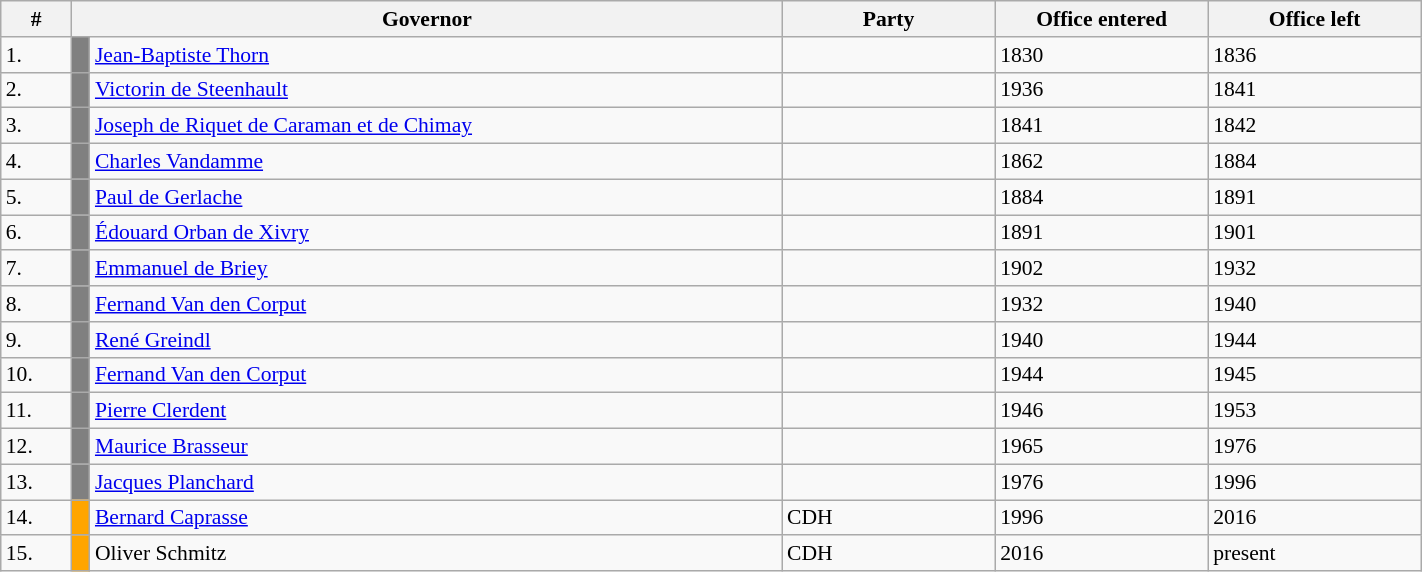<table class="wikitable" style="text-align:left; font-size:90%; width:75%">
<tr>
<th>#</th>
<th colspan=2 width=50%>Governor</th>
<th width=15%>Party</th>
<th width=15%>Office entered</th>
<th width=15%>Office left</th>
</tr>
<tr>
<td>1.</td>
<td bgcolor="grey"></td>
<td><a href='#'>Jean-Baptiste Thorn</a></td>
<td></td>
<td>1830</td>
<td>1836</td>
</tr>
<tr>
<td>2.</td>
<td bgcolor="grey"></td>
<td><a href='#'>Victorin de Steenhault</a></td>
<td></td>
<td>1936</td>
<td>1841</td>
</tr>
<tr>
<td>3.</td>
<td bgcolor="grey"></td>
<td><a href='#'>Joseph de Riquet de Caraman et de Chimay</a></td>
<td></td>
<td>1841</td>
<td>1842</td>
</tr>
<tr>
<td>4.</td>
<td bgcolor="grey"></td>
<td><a href='#'>Charles Vandamme</a></td>
<td></td>
<td>1862</td>
<td>1884</td>
</tr>
<tr>
<td>5.</td>
<td bgcolor="grey"></td>
<td><a href='#'>Paul de Gerlache</a></td>
<td></td>
<td>1884</td>
<td>1891</td>
</tr>
<tr>
<td>6.</td>
<td bgcolor="grey"></td>
<td><a href='#'>Édouard Orban de Xivry</a></td>
<td></td>
<td>1891</td>
<td>1901</td>
</tr>
<tr>
<td>7.</td>
<td bgcolor="grey"></td>
<td><a href='#'>Emmanuel de Briey</a></td>
<td></td>
<td>1902</td>
<td>1932</td>
</tr>
<tr>
<td>8.</td>
<td bgcolor="grey"></td>
<td><a href='#'>Fernand Van den Corput</a></td>
<td></td>
<td>1932</td>
<td>1940</td>
</tr>
<tr>
<td>9.</td>
<td bgcolor="grey"></td>
<td><a href='#'>René Greindl</a></td>
<td></td>
<td>1940</td>
<td>1944</td>
</tr>
<tr>
<td>10.</td>
<td bgcolor="grey"></td>
<td><a href='#'>Fernand Van den Corput</a></td>
<td></td>
<td>1944</td>
<td>1945</td>
</tr>
<tr>
<td>11.</td>
<td bgcolor="grey"></td>
<td><a href='#'>Pierre Clerdent</a></td>
<td></td>
<td>1946</td>
<td>1953</td>
</tr>
<tr>
<td>12.</td>
<td bgcolor="grey"></td>
<td><a href='#'>Maurice Brasseur</a></td>
<td></td>
<td>1965</td>
<td>1976</td>
</tr>
<tr>
<td>13.</td>
<td bgcolor="grey"></td>
<td><a href='#'>Jacques Planchard</a></td>
<td></td>
<td>1976</td>
<td>1996</td>
</tr>
<tr>
<td>14.</td>
<td bgcolor="orange"></td>
<td><a href='#'>Bernard Caprasse</a></td>
<td>CDH</td>
<td>1996</td>
<td>2016</td>
</tr>
<tr>
<td>15.</td>
<td bgcolor="orange"></td>
<td>Oliver Schmitz</td>
<td>CDH</td>
<td>2016</td>
<td>present</td>
</tr>
</table>
